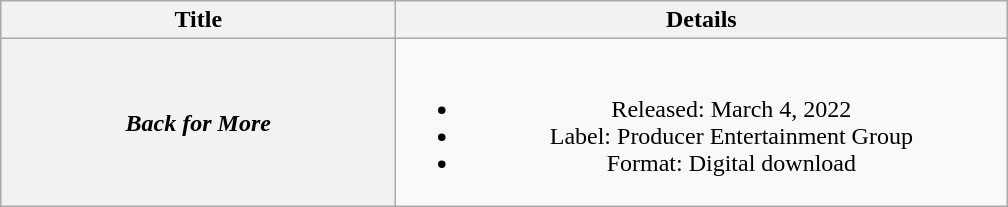<table class="wikitable plainrowheaders" style="text-align:center;">
<tr>
<th style="width:16em;">Title</th>
<th style="width:25em;">Details</th>
</tr>
<tr>
<th scope="row"><em>Back for More</em></th>
<td><br><ul><li>Released: March 4, 2022</li><li>Label: Producer Entertainment Group</li><li>Format: Digital download</li></ul></td>
</tr>
</table>
